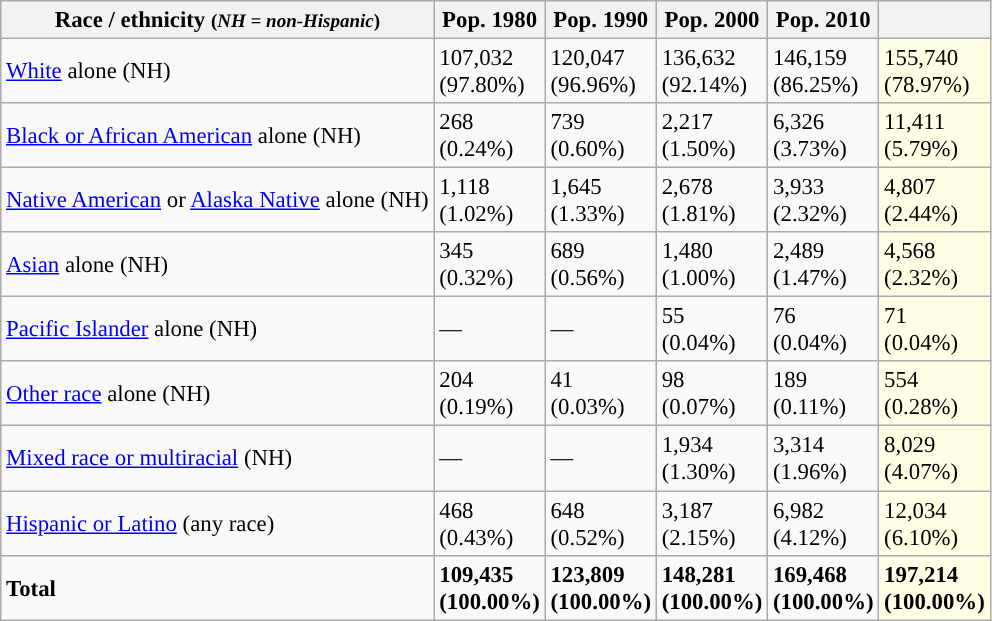<table class="wikitable sortable collapsible" style="font-size: 95%;">
<tr>
<th>Race / ethnicity <small>(<em>NH = non-Hispanic</em>)</small></th>
<th>Pop. 1980</th>
<th>Pop. 1990</th>
<th>Pop. 2000</th>
<th>Pop. 2010</th>
<th></th>
</tr>
<tr>
<td><a href='#'>White</a> alone (NH)</td>
<td>107,032<br>(97.80%)</td>
<td>120,047<br>(96.96%)</td>
<td>136,632<br>(92.14%)</td>
<td>146,159<br>(86.25%)</td>
<td style='background: #ffffe6;'>155,740<br>(78.97%)</td>
</tr>
<tr>
<td><a href='#'>Black or African American</a> alone (NH)</td>
<td>268<br>(0.24%)</td>
<td>739<br>(0.60%)</td>
<td>2,217<br>(1.50%)</td>
<td>6,326<br>(3.73%)</td>
<td style='background: #ffffe6;'>11,411<br>(5.79%)</td>
</tr>
<tr>
<td><a href='#'>Native American</a> or <a href='#'>Alaska Native</a> alone (NH)</td>
<td>1,118<br>(1.02%)</td>
<td>1,645<br>(1.33%)</td>
<td>2,678<br>(1.81%)</td>
<td>3,933<br>(2.32%)</td>
<td style='background: #ffffe6;'>4,807<br>(2.44%)</td>
</tr>
<tr>
<td><a href='#'>Asian</a> alone (NH)</td>
<td>345<br>(0.32%)</td>
<td>689<br>(0.56%)</td>
<td>1,480<br>(1.00%)</td>
<td>2,489<br>(1.47%)</td>
<td style='background: #ffffe6;'>4,568<br>(2.32%)</td>
</tr>
<tr>
<td><a href='#'>Pacific Islander</a> alone (NH)</td>
<td>—</td>
<td>—</td>
<td>55<br>(0.04%)</td>
<td>76<br>(0.04%)</td>
<td style='background: #ffffe6;'>71<br>(0.04%)</td>
</tr>
<tr>
<td><a href='#'>Other race</a> alone (NH)</td>
<td>204<br>(0.19%)</td>
<td>41<br>(0.03%)</td>
<td>98<br>(0.07%)</td>
<td>189<br>(0.11%)</td>
<td style='background: #ffffe6;'>554<br>(0.28%)</td>
</tr>
<tr>
<td><a href='#'>Mixed race or multiracial</a> (NH)</td>
<td>—</td>
<td>—</td>
<td>1,934<br>(1.30%)</td>
<td>3,314<br>(1.96%)</td>
<td style='background: #ffffe6;'>8,029<br>(4.07%)</td>
</tr>
<tr>
<td><a href='#'>Hispanic or Latino</a> (any race)</td>
<td>468<br>(0.43%)</td>
<td>648<br>(0.52%)</td>
<td>3,187<br>(2.15%)</td>
<td>6,982<br>(4.12%)</td>
<td style='background: #ffffe6;'>12,034<br>(6.10%)</td>
</tr>
<tr>
<td><strong>Total</strong></td>
<td><strong>109,435<br>(100.00%)</strong></td>
<td><strong>123,809<br>(100.00%)</strong></td>
<td><strong>148,281<br>(100.00%)</strong></td>
<td><strong>169,468<br>(100.00%)</strong></td>
<td style='background: #ffffe6;'><strong>197,214<br>(100.00%)</strong></td>
</tr>
</table>
